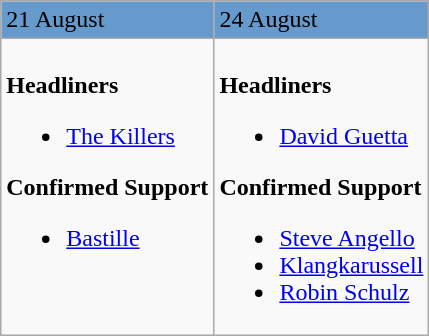<table class="wikitable">
<tr style="background:#6699CC;">
<td>21 August</td>
<td>24 August</td>
</tr>
<tr valign="top">
<td><br><strong> Headliners</strong><ul><li><a href='#'>The Killers</a></li></ul><strong>Confirmed Support</strong><ul><li><a href='#'>Bastille</a></li></ul></td>
<td><br><strong>Headliners</strong><ul><li><a href='#'>David Guetta</a></li></ul><strong>Confirmed Support</strong><ul><li><a href='#'>Steve Angello</a></li><li><a href='#'>Klangkarussell</a></li><li><a href='#'>Robin Schulz</a></li></ul></td>
</tr>
</table>
